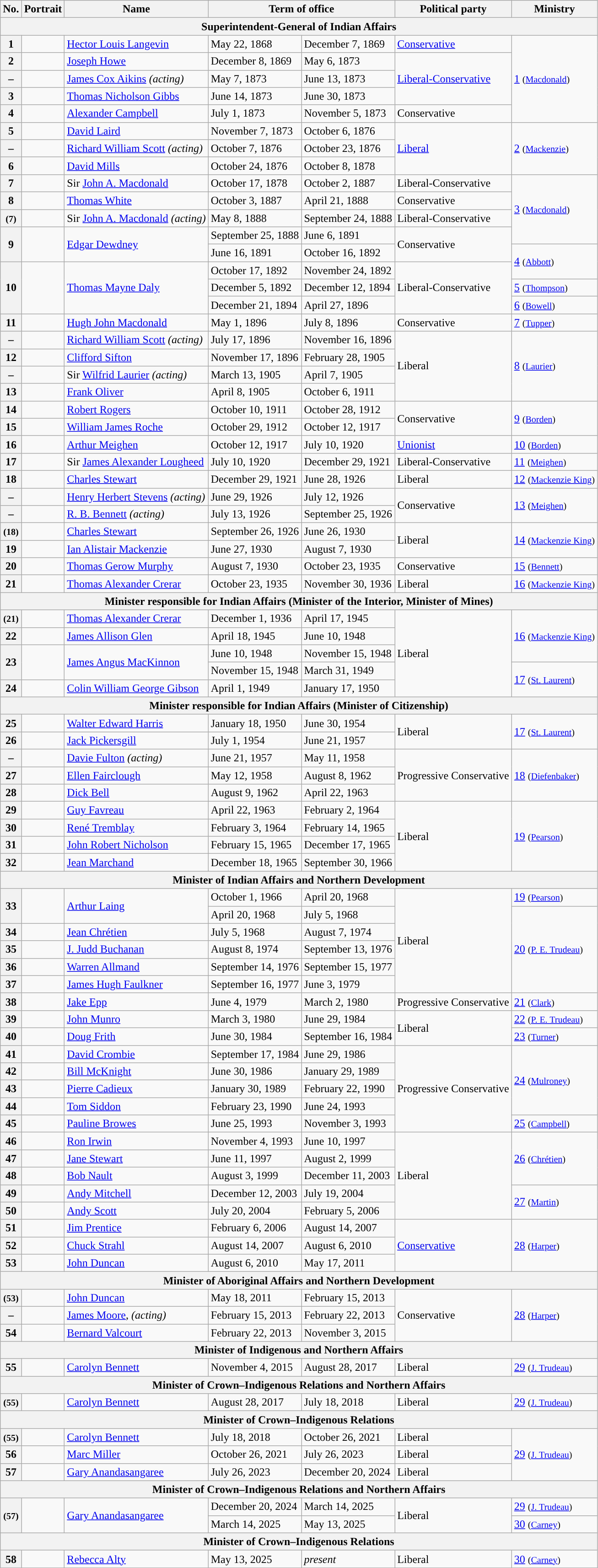<table class="wikitable">
<tr>
<th>No.</th>
<th>Portrait</th>
<th>Name</th>
<th colspan=2>Term of office</th>
<th>Political party</th>
<th>Ministry</th>
</tr>
<tr>
<th colspan=7>Superintendent-General of Indian Affairs</th>
</tr>
<tr>
<th style="background:">1</th>
<td></td>
<td><a href='#'>Hector Louis Langevin</a></td>
<td>May 22, 1868</td>
<td>December 7, 1869</td>
<td><a href='#'>Conservative</a></td>
<td rowspan=5><a href='#'>1</a> <small>(<a href='#'>Macdonald</a>)</small></td>
</tr>
<tr>
<th style="background:">2</th>
<td></td>
<td><a href='#'>Joseph Howe</a></td>
<td>December 8, 1869</td>
<td>May 6, 1873</td>
<td rowspan=3><a href='#'>Liberal-Conservative</a></td>
</tr>
<tr>
<th style="background:">–</th>
<td></td>
<td><a href='#'>James Cox Aikins</a> <em>(acting)</em></td>
<td>May 7, 1873</td>
<td>June 13, 1873</td>
</tr>
<tr>
<th style="background:">3</th>
<td></td>
<td><a href='#'>Thomas Nicholson Gibbs</a></td>
<td>June 14, 1873</td>
<td>June 30, 1873</td>
</tr>
<tr>
<th style="background:">4</th>
<td></td>
<td><a href='#'>Alexander Campbell</a></td>
<td>July 1, 1873</td>
<td>November 5, 1873</td>
<td>Conservative</td>
</tr>
<tr>
<th style="background:">5</th>
<td></td>
<td><a href='#'>David Laird</a></td>
<td>November 7, 1873</td>
<td>October 6, 1876</td>
<td rowspan=3><a href='#'>Liberal</a></td>
<td rowspan=3><a href='#'>2</a> <small>(<a href='#'>Mackenzie</a>)</small></td>
</tr>
<tr>
<th style="background:">–</th>
<td></td>
<td><a href='#'>Richard William Scott</a> <em>(acting)</em></td>
<td>October 7, 1876</td>
<td>October 23, 1876</td>
</tr>
<tr>
<th style="background:">6</th>
<td></td>
<td><a href='#'>David Mills</a></td>
<td>October 24, 1876</td>
<td>October 8, 1878</td>
</tr>
<tr>
<th style="background:">7</th>
<td></td>
<td>Sir <a href='#'>John A. Macdonald</a><br></td>
<td>October 17, 1878</td>
<td>October 2, 1887</td>
<td>Liberal-Conservative</td>
<td rowspan=4><a href='#'>3</a> <small>(<a href='#'>Macdonald</a>)</small></td>
</tr>
<tr>
<th style="background:">8</th>
<td></td>
<td><a href='#'>Thomas White</a></td>
<td>October 3, 1887</td>
<td>April 21, 1888</td>
<td>Conservative</td>
</tr>
<tr>
<th style="background:"><small>(7)</small></th>
<td></td>
<td>Sir <a href='#'>John A. Macdonald</a> <em>(acting)</em><br></td>
<td>May 8, 1888</td>
<td>September 24, 1888</td>
<td>Liberal-Conservative</td>
</tr>
<tr>
<th rowspan=2 style="background:">9</th>
<td rowspan=2></td>
<td rowspan=2><a href='#'>Edgar Dewdney</a></td>
<td>September 25, 1888</td>
<td>June 6, 1891</td>
<td rowspan=2>Conservative</td>
</tr>
<tr>
<td>June 16, 1891</td>
<td>October 16, 1892</td>
<td rowspan=2><a href='#'>4</a> <small>(<a href='#'>Abbott</a>)</small></td>
</tr>
<tr>
<th rowspan=3 style="background:">10</th>
<td rowspan=3></td>
<td rowspan=3><a href='#'>Thomas Mayne Daly</a></td>
<td>October 17, 1892</td>
<td>November 24, 1892</td>
<td rowspan=3>Liberal-Conservative</td>
</tr>
<tr>
<td>December 5, 1892</td>
<td>December 12, 1894</td>
<td><a href='#'>5</a> <small>(<a href='#'>Thompson</a>)</small></td>
</tr>
<tr>
<td>December 21, 1894</td>
<td>April 27, 1896</td>
<td><a href='#'>6</a> <small>(<a href='#'>Bowell</a>)</small></td>
</tr>
<tr>
<th style="background:">11</th>
<td></td>
<td><a href='#'>Hugh John Macdonald</a></td>
<td>May 1, 1896</td>
<td>July 8, 1896</td>
<td>Conservative</td>
<td><a href='#'>7</a> <small>(<a href='#'>Tupper</a>)</small></td>
</tr>
<tr>
<th style="background:">–</th>
<td></td>
<td><a href='#'>Richard William Scott</a> <em>(acting)</em></td>
<td>July 17, 1896</td>
<td>November 16, 1896</td>
<td rowspan=4>Liberal</td>
<td rowspan=4><a href='#'>8</a> <small>(<a href='#'>Laurier</a>)</small></td>
</tr>
<tr>
<th style="background:">12</th>
<td></td>
<td><a href='#'>Clifford Sifton</a></td>
<td>November 17, 1896</td>
<td>February 28, 1905</td>
</tr>
<tr>
<th style="background:">–</th>
<td></td>
<td>Sir <a href='#'>Wilfrid Laurier</a> <em>(acting)</em></td>
<td>March 13, 1905</td>
<td>April 7, 1905</td>
</tr>
<tr>
<th style="background:">13</th>
<td></td>
<td><a href='#'>Frank Oliver</a></td>
<td>April 8, 1905</td>
<td>October 6, 1911</td>
</tr>
<tr>
<th style="background:">14</th>
<td></td>
<td><a href='#'>Robert Rogers</a></td>
<td>October 10, 1911</td>
<td>October 28, 1912</td>
<td rowspan=2>Conservative</td>
<td rowspan=2><a href='#'>9</a> <small>(<a href='#'>Borden</a>)</small></td>
</tr>
<tr>
<th style="background:">15</th>
<td></td>
<td><a href='#'>William James Roche</a></td>
<td>October 29, 1912</td>
<td>October 12, 1917</td>
</tr>
<tr>
<th style="background:">16</th>
<td></td>
<td><a href='#'>Arthur Meighen</a></td>
<td>October 12, 1917</td>
<td>July 10, 1920</td>
<td><a href='#'>Unionist</a></td>
<td><a href='#'>10</a> <small>(<a href='#'>Borden</a>)</small></td>
</tr>
<tr>
<th style="background:">17</th>
<td></td>
<td>Sir <a href='#'>James Alexander Lougheed</a></td>
<td>July 10, 1920</td>
<td>December 29, 1921</td>
<td>Liberal-Conservative</td>
<td><a href='#'>11</a> <small>(<a href='#'>Meighen</a>)</small></td>
</tr>
<tr>
<th style="background:">18</th>
<td></td>
<td><a href='#'>Charles Stewart</a><br></td>
<td>December 29, 1921</td>
<td>June 28, 1926</td>
<td>Liberal</td>
<td><a href='#'>12</a> <small>(<a href='#'>Mackenzie King</a>)</small></td>
</tr>
<tr>
<th style="background:">–</th>
<td></td>
<td><a href='#'>Henry Herbert Stevens</a> <em>(acting)</em></td>
<td>June 29, 1926</td>
<td>July 12, 1926</td>
<td rowspan=2>Conservative</td>
<td rowspan=2><a href='#'>13</a> <small>(<a href='#'>Meighen</a>)</small></td>
</tr>
<tr>
<th style="background:">–</th>
<td></td>
<td><a href='#'>R. B. Bennett</a> <em>(acting)</em></td>
<td>July 13, 1926</td>
<td>September 25, 1926</td>
</tr>
<tr>
<th style="background:"><small>(18)</small></th>
<td></td>
<td><a href='#'>Charles Stewart</a><br></td>
<td>September 26, 1926</td>
<td>June 26, 1930</td>
<td rowspan=2>Liberal</td>
<td rowspan=2><a href='#'>14</a> <small>(<a href='#'>Mackenzie King</a>)</small></td>
</tr>
<tr>
<th style="background:">19</th>
<td></td>
<td><a href='#'>Ian Alistair Mackenzie</a></td>
<td>June 27, 1930</td>
<td>August 7, 1930</td>
</tr>
<tr>
<th style="background:">20</th>
<td></td>
<td><a href='#'>Thomas Gerow Murphy</a></td>
<td>August 7, 1930</td>
<td>October 23, 1935</td>
<td>Conservative</td>
<td><a href='#'>15</a> <small>(<a href='#'>Bennett</a>)</small></td>
</tr>
<tr>
<th style="background:">21</th>
<td></td>
<td><a href='#'>Thomas Alexander Crerar</a></td>
<td>October 23, 1935</td>
<td>November 30, 1936</td>
<td>Liberal</td>
<td><a href='#'>16</a> <small>(<a href='#'>Mackenzie King</a>)</small></td>
</tr>
<tr>
<th colspan=7>Minister responsible for Indian Affairs (Minister of the Interior, Minister of Mines)</th>
</tr>
<tr>
<th style="background:"><small>(21)</small></th>
<td></td>
<td><a href='#'>Thomas Alexander Crerar</a></td>
<td>December 1, 1936</td>
<td>April 17, 1945</td>
<td rowspan=5>Liberal</td>
<td rowspan=3><a href='#'>16</a> <small>(<a href='#'>Mackenzie King</a>)</small></td>
</tr>
<tr>
<th style="background:">22</th>
<td></td>
<td><a href='#'>James Allison Glen</a></td>
<td>April 18, 1945</td>
<td>June 10, 1948</td>
</tr>
<tr>
<th rowspan=2 style="background:">23</th>
<td rowspan=2></td>
<td rowspan=2><a href='#'>James Angus MacKinnon</a></td>
<td>June 10, 1948</td>
<td>November 15, 1948</td>
</tr>
<tr>
<td>November 15, 1948</td>
<td>March 31, 1949</td>
<td rowspan=2><a href='#'>17</a> <small>(<a href='#'>St. Laurent</a>)</small></td>
</tr>
<tr>
<th style="background:">24</th>
<td></td>
<td><a href='#'>Colin William George Gibson</a></td>
<td>April 1, 1949</td>
<td>January 17, 1950</td>
</tr>
<tr>
<th colspan=7>Minister responsible for Indian Affairs (Minister of Citizenship)</th>
</tr>
<tr>
<th style="background:">25</th>
<td></td>
<td><a href='#'>Walter Edward Harris</a></td>
<td>January 18, 1950</td>
<td>June 30, 1954</td>
<td rowspan=2>Liberal</td>
<td rowspan=2><a href='#'>17</a> <small>(<a href='#'>St. Laurent</a>)</small></td>
</tr>
<tr>
<th style="background:">26</th>
<td></td>
<td><a href='#'>Jack Pickersgill</a></td>
<td>July 1, 1954</td>
<td>June 21, 1957</td>
</tr>
<tr>
<th style="background:">–</th>
<td></td>
<td><a href='#'>Davie Fulton</a> <em>(acting)</em></td>
<td>June 21, 1957</td>
<td>May 11, 1958</td>
<td rowspan=3>Progressive Conservative</td>
<td rowspan=3><a href='#'>18</a> <small>(<a href='#'>Diefenbaker</a>)</small></td>
</tr>
<tr>
<th style="background:">27</th>
<td></td>
<td><a href='#'>Ellen Fairclough</a></td>
<td>May 12, 1958</td>
<td>August 8, 1962</td>
</tr>
<tr>
<th style="background:">28</th>
<td></td>
<td><a href='#'>Dick Bell</a></td>
<td>August 9, 1962</td>
<td>April 22, 1963</td>
</tr>
<tr>
<th style="background:">29</th>
<td></td>
<td><a href='#'>Guy Favreau</a></td>
<td>April 22, 1963</td>
<td>February 2, 1964</td>
<td rowspan=4>Liberal</td>
<td rowspan=4><a href='#'>19</a> <small>(<a href='#'>Pearson</a>)</small></td>
</tr>
<tr>
<th style="background:">30</th>
<td></td>
<td><a href='#'>René Tremblay</a></td>
<td>February 3, 1964</td>
<td>February 14, 1965</td>
</tr>
<tr>
<th style="background:">31</th>
<td></td>
<td><a href='#'>John Robert Nicholson</a></td>
<td>February 15, 1965</td>
<td>December 17, 1965</td>
</tr>
<tr>
<th style="background:">32</th>
<td></td>
<td><a href='#'>Jean Marchand</a></td>
<td>December 18, 1965</td>
<td>September 30, 1966</td>
</tr>
<tr>
<th colspan=7>Minister of Indian Affairs and Northern Development</th>
</tr>
<tr>
<th rowspan=2 style="background:">33</th>
<td rowspan=2></td>
<td rowspan=2><a href='#'>Arthur Laing</a></td>
<td>October 1, 1966</td>
<td>April 20, 1968</td>
<td rowspan=6>Liberal</td>
<td><a href='#'>19</a> <small>(<a href='#'>Pearson</a>)</small></td>
</tr>
<tr>
<td>April 20, 1968</td>
<td>July 5, 1968</td>
<td rowspan=5><a href='#'>20</a> <small>(<a href='#'>P. E. Trudeau</a>)</small></td>
</tr>
<tr>
<th style="background:">34</th>
<td></td>
<td><a href='#'>Jean Chrétien</a></td>
<td>July 5, 1968</td>
<td>August 7, 1974</td>
</tr>
<tr>
<th style="background:">35</th>
<td></td>
<td><a href='#'>J. Judd Buchanan</a></td>
<td>August 8, 1974</td>
<td>September 13, 1976</td>
</tr>
<tr>
<th style="background:">36</th>
<td></td>
<td><a href='#'>Warren Allmand</a></td>
<td>September 14, 1976</td>
<td>September 15, 1977</td>
</tr>
<tr>
<th style="background:">37</th>
<td></td>
<td><a href='#'>James Hugh Faulkner</a></td>
<td>September 16, 1977</td>
<td>June 3, 1979</td>
</tr>
<tr>
<th style="background:">38</th>
<td></td>
<td><a href='#'>Jake Epp</a></td>
<td>June 4, 1979</td>
<td>March 2, 1980</td>
<td>Progressive Conservative</td>
<td><a href='#'>21</a> <small>(<a href='#'>Clark</a>)</small></td>
</tr>
<tr>
<th style="background:">39</th>
<td></td>
<td><a href='#'>John Munro</a></td>
<td>March 3, 1980</td>
<td>June 29, 1984</td>
<td rowspan=2>Liberal</td>
<td><a href='#'>22</a> <small>(<a href='#'>P. E. Trudeau</a>)</small></td>
</tr>
<tr>
<th style="background:">40</th>
<td></td>
<td><a href='#'>Doug Frith</a></td>
<td>June 30, 1984</td>
<td>September 16, 1984</td>
<td><a href='#'>23</a> <small>(<a href='#'>Turner</a>)</small></td>
</tr>
<tr>
<th style="background:">41</th>
<td></td>
<td><a href='#'>David Crombie</a></td>
<td>September 17, 1984</td>
<td>June 29, 1986</td>
<td rowspan=5>Progressive Conservative</td>
<td rowspan=4><a href='#'>24</a> <small>(<a href='#'>Mulroney</a>)</small></td>
</tr>
<tr>
<th style="background:">42</th>
<td></td>
<td><a href='#'>Bill McKnight</a></td>
<td>June 30, 1986</td>
<td>January 29, 1989</td>
</tr>
<tr>
<th style="background:">43</th>
<td></td>
<td><a href='#'>Pierre Cadieux</a></td>
<td>January 30, 1989</td>
<td>February 22, 1990</td>
</tr>
<tr>
<th style="background:">44</th>
<td></td>
<td><a href='#'>Tom Siddon</a></td>
<td>February 23, 1990</td>
<td>June 24, 1993</td>
</tr>
<tr>
<th style="background:">45</th>
<td></td>
<td><a href='#'>Pauline Browes</a></td>
<td>June 25, 1993</td>
<td>November 3, 1993</td>
<td><a href='#'>25</a> <small>(<a href='#'>Campbell</a>)</small></td>
</tr>
<tr>
<th style="background:">46</th>
<td></td>
<td><a href='#'>Ron Irwin</a></td>
<td>November 4, 1993</td>
<td>June 10, 1997</td>
<td rowspan=5>Liberal</td>
<td rowspan=3><a href='#'>26</a> <small>(<a href='#'>Chrétien</a>)</small></td>
</tr>
<tr>
<th style="background:">47</th>
<td></td>
<td><a href='#'>Jane Stewart</a></td>
<td>June 11, 1997</td>
<td>August 2, 1999</td>
</tr>
<tr>
<th style="background:">48</th>
<td></td>
<td><a href='#'>Bob Nault</a></td>
<td>August 3, 1999</td>
<td>December 11, 2003</td>
</tr>
<tr>
<th style="background:">49</th>
<td></td>
<td><a href='#'>Andy Mitchell</a></td>
<td>December 12, 2003</td>
<td>July 19, 2004</td>
<td rowspan=2><a href='#'>27</a> <small>(<a href='#'>Martin</a>)</small></td>
</tr>
<tr>
<th style="background:">50</th>
<td></td>
<td><a href='#'>Andy Scott</a></td>
<td>July 20, 2004</td>
<td>February 5, 2006</td>
</tr>
<tr>
<th style="background:">51</th>
<td></td>
<td><a href='#'>Jim Prentice</a></td>
<td>February 6, 2006</td>
<td>August 14, 2007</td>
<td rowspan=3><a href='#'>Conservative</a></td>
<td rowspan=3><a href='#'>28</a> <small>(<a href='#'>Harper</a>)</small></td>
</tr>
<tr>
<th style="background:">52</th>
<td></td>
<td><a href='#'>Chuck Strahl</a></td>
<td>August 14, 2007</td>
<td>August 6, 2010</td>
</tr>
<tr>
<th style="background:">53</th>
<td></td>
<td><a href='#'>John Duncan</a></td>
<td>August 6, 2010</td>
<td>May 17, 2011</td>
</tr>
<tr>
<th colspan=7>Minister of Aboriginal Affairs and Northern Development</th>
</tr>
<tr>
<th style="background:"><small>(53)</small></th>
<td></td>
<td><a href='#'>John Duncan</a></td>
<td>May 18, 2011</td>
<td>February 15, 2013</td>
<td rowspan=3>Conservative</td>
<td rowspan=3><a href='#'>28</a> <small>(<a href='#'>Harper</a>)</small></td>
</tr>
<tr>
<th style="background:">–</th>
<td></td>
<td><a href='#'>James Moore</a>, <em>(acting)</em></td>
<td>February 15, 2013</td>
<td>February 22, 2013</td>
</tr>
<tr>
<th style="background:">54</th>
<td></td>
<td><a href='#'>Bernard Valcourt</a></td>
<td>February 22, 2013</td>
<td>November 3, 2015</td>
</tr>
<tr>
<th colspan=7>Minister of Indigenous and Northern Affairs</th>
</tr>
<tr>
<th style="background:">55</th>
<td></td>
<td><a href='#'>Carolyn Bennett</a></td>
<td>November 4, 2015</td>
<td>August 28, 2017</td>
<td>Liberal</td>
<td rowspan=1><a href='#'>29</a> <small>(<a href='#'>J. Trudeau</a>)</small></td>
</tr>
<tr>
<th colspan=7>Minister of Crown–Indigenous Relations and Northern Affairs</th>
</tr>
<tr>
<th style="background:"><small>(55)</small></th>
<td></td>
<td><a href='#'>Carolyn Bennett</a></td>
<td>August 28, 2017</td>
<td>July 18, 2018</td>
<td>Liberal</td>
<td rowspan=1><a href='#'>29</a> <small>(<a href='#'>J. Trudeau</a>)</small></td>
</tr>
<tr>
<th colspan=7>Minister of Crown–Indigenous Relations</th>
</tr>
<tr>
<th style="background:"><small>(55)</small></th>
<td></td>
<td><a href='#'>Carolyn Bennett</a></td>
<td>July 18, 2018</td>
<td>October 26, 2021</td>
<td>Liberal</td>
<td rowspan=3><a href='#'>29</a> <small>(<a href='#'>J. Trudeau</a>)</small></td>
</tr>
<tr>
<th style="background:">56</th>
<td></td>
<td><a href='#'>Marc Miller</a></td>
<td>October 26, 2021</td>
<td>July 26, 2023</td>
<td>Liberal</td>
</tr>
<tr>
<th style="background:">57</th>
<td></td>
<td><a href='#'>Gary Anandasangaree</a></td>
<td>July 26, 2023</td>
<td>December 20, 2024</td>
<td>Liberal</td>
</tr>
<tr>
<th colspan=7>Minister of Crown–Indigenous Relations and Northern Affairs</th>
</tr>
<tr>
<th rowspan=2 style="background:"><small>(57)</small></th>
<td rowspan=2></td>
<td rowspan=2><a href='#'>Gary Anandasangaree</a></td>
<td>December 20, 2024</td>
<td>March 14, 2025</td>
<td rowspan=2>Liberal</td>
<td><a href='#'>29</a> <small>(<a href='#'>J. Trudeau</a>)</small></td>
</tr>
<tr>
<td>March 14, 2025</td>
<td>May 13, 2025</td>
<td><a href='#'>30</a> <small>(<a href='#'>Carney</a>)</small></td>
</tr>
<tr>
<th colspan=7>Minister of Crown–Indigenous Relations</th>
</tr>
<tr>
<th style="background:">58</th>
<td></td>
<td><a href='#'>Rebecca Alty</a></td>
<td>May 13, 2025</td>
<td><em>present</em></td>
<td>Liberal</td>
<td><a href='#'>30</a> <small>(<a href='#'>Carney</a>)</small></td>
</tr>
</table>
